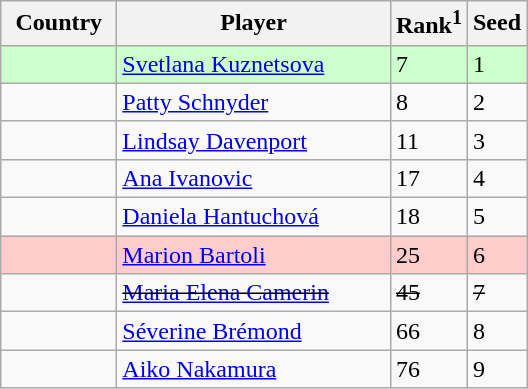<table class="sortable wikitable">
<tr>
<th width="70">Country</th>
<th width="175">Player</th>
<th>Rank<sup>1</sup></th>
<th>Seed</th>
</tr>
<tr style="background:#cfc;">
<td></td>
<td><a href='#'>Svetlana Kuznetsova</a></td>
<td>7</td>
<td>1</td>
</tr>
<tr>
<td></td>
<td><a href='#'>Patty Schnyder</a></td>
<td>8</td>
<td>2</td>
</tr>
<tr>
<td></td>
<td><a href='#'>Lindsay Davenport</a></td>
<td>11</td>
<td>3</td>
</tr>
<tr>
<td></td>
<td><a href='#'>Ana Ivanovic</a></td>
<td>17</td>
<td>4</td>
</tr>
<tr>
<td></td>
<td><a href='#'>Daniela Hantuchová</a></td>
<td>18</td>
<td>5</td>
</tr>
<tr style="background:#fcc;">
<td></td>
<td><a href='#'>Marion Bartoli</a></td>
<td>25</td>
<td>6</td>
</tr>
<tr>
<td><s></s></td>
<td><s><a href='#'>Maria Elena Camerin</a></s></td>
<td><s>45</s></td>
<td><s>7</s></td>
</tr>
<tr>
<td></td>
<td><a href='#'>Séverine Brémond</a></td>
<td>66</td>
<td>8</td>
</tr>
<tr>
<td></td>
<td><a href='#'>Aiko Nakamura</a></td>
<td>76</td>
<td>9</td>
</tr>
</table>
